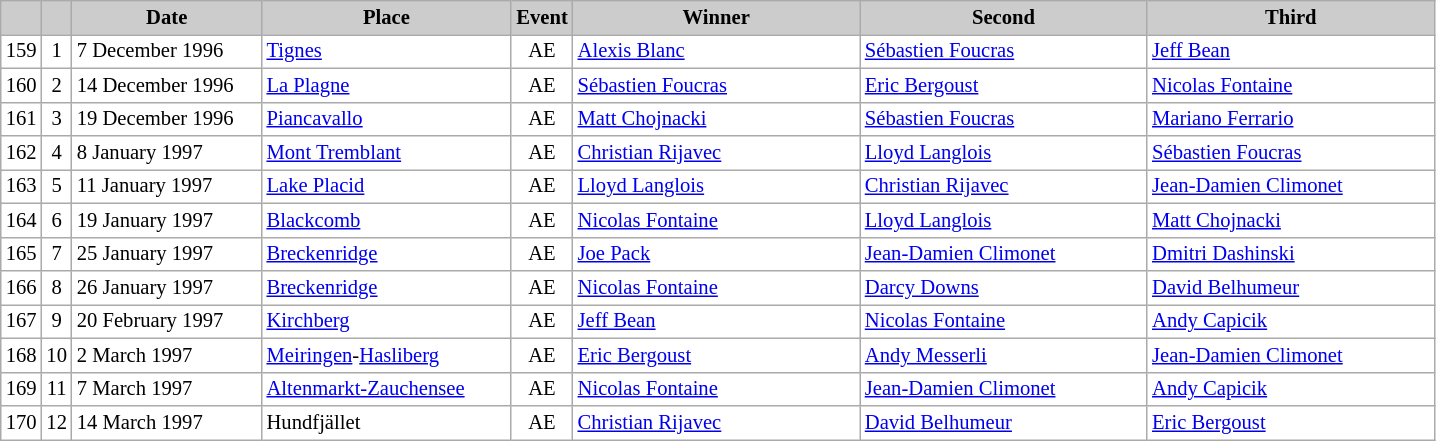<table class="wikitable plainrowheaders" style="background:#fff; font-size:86%; line-height:16px; border:grey solid 1px; border-collapse:collapse;">
<tr style="background:#ccc; text-align:center;">
<th scope="col" style="background:#ccc; width=20 px;"></th>
<th scope="col" style="background:#ccc; width=30 px;"></th>
<th scope="col" style="background:#ccc; width:120px;">Date</th>
<th scope="col" style="background:#ccc; width:160px;">Place</th>
<th scope="col" style="background:#ccc; width:15px;">Event</th>
<th scope="col" style="background:#ccc; width:185px;">Winner</th>
<th scope="col" style="background:#ccc; width:185px;">Second</th>
<th scope="col" style="background:#ccc; width:185px;">Third</th>
</tr>
<tr>
<td align=center>159</td>
<td align=center>1</td>
<td>7 December 1996</td>
<td> <a href='#'>Tignes</a></td>
<td align=center>AE</td>
<td> <a href='#'>Alexis Blanc</a></td>
<td> <a href='#'>Sébastien Foucras</a></td>
<td> <a href='#'>Jeff Bean</a></td>
</tr>
<tr>
<td align=center>160</td>
<td align=center>2</td>
<td>14 December 1996</td>
<td> <a href='#'>La Plagne</a></td>
<td align=center>AE</td>
<td> <a href='#'>Sébastien Foucras</a></td>
<td> <a href='#'>Eric Bergoust</a></td>
<td> <a href='#'>Nicolas Fontaine</a></td>
</tr>
<tr>
<td align=center>161</td>
<td align=center>3</td>
<td>19 December 1996</td>
<td> <a href='#'>Piancavallo</a></td>
<td align=center>AE</td>
<td> <a href='#'>Matt Chojnacki</a></td>
<td> <a href='#'>Sébastien Foucras</a></td>
<td> <a href='#'>Mariano Ferrario</a></td>
</tr>
<tr>
<td align=center>162</td>
<td align=center>4</td>
<td>8 January 1997</td>
<td> <a href='#'>Mont Tremblant</a></td>
<td align=center>AE</td>
<td> <a href='#'>Christian Rijavec</a></td>
<td> <a href='#'>Lloyd Langlois</a></td>
<td> <a href='#'>Sébastien Foucras</a></td>
</tr>
<tr>
<td align=center>163</td>
<td align=center>5</td>
<td>11 January 1997</td>
<td> <a href='#'>Lake Placid</a></td>
<td align=center>AE</td>
<td> <a href='#'>Lloyd Langlois</a></td>
<td> <a href='#'>Christian Rijavec</a></td>
<td> <a href='#'>Jean-Damien Climonet</a></td>
</tr>
<tr>
<td align=center>164</td>
<td align=center>6</td>
<td>19 January 1997</td>
<td> <a href='#'>Blackcomb</a></td>
<td align=center>AE</td>
<td> <a href='#'>Nicolas Fontaine</a></td>
<td> <a href='#'>Lloyd Langlois</a></td>
<td> <a href='#'>Matt Chojnacki</a></td>
</tr>
<tr>
<td align=center>165</td>
<td align=center>7</td>
<td>25 January 1997</td>
<td> <a href='#'>Breckenridge</a></td>
<td align=center>AE</td>
<td> <a href='#'>Joe Pack</a></td>
<td> <a href='#'>Jean-Damien Climonet</a></td>
<td> <a href='#'>Dmitri Dashinski</a></td>
</tr>
<tr>
<td align=center>166</td>
<td align=center>8</td>
<td>26 January 1997</td>
<td> <a href='#'>Breckenridge</a></td>
<td align=center>AE</td>
<td> <a href='#'>Nicolas Fontaine</a></td>
<td> <a href='#'>Darcy Downs</a></td>
<td> <a href='#'>David Belhumeur</a></td>
</tr>
<tr>
<td align=center>167</td>
<td align=center>9</td>
<td>20 February 1997</td>
<td> <a href='#'>Kirchberg</a></td>
<td align=center>AE</td>
<td> <a href='#'>Jeff Bean</a></td>
<td> <a href='#'>Nicolas Fontaine</a></td>
<td> <a href='#'>Andy Capicik</a></td>
</tr>
<tr>
<td align=center>168</td>
<td align=center>10</td>
<td>2 March 1997</td>
<td> <a href='#'>Meiringen</a>-<a href='#'>Hasliberg</a></td>
<td align=center>AE</td>
<td> <a href='#'>Eric Bergoust</a></td>
<td> <a href='#'>Andy Messerli</a></td>
<td> <a href='#'>Jean-Damien Climonet</a></td>
</tr>
<tr>
<td align=center>169</td>
<td align=center>11</td>
<td>7 March 1997</td>
<td> <a href='#'>Altenmarkt-Zauchensee</a></td>
<td align=center>AE</td>
<td> <a href='#'>Nicolas Fontaine</a></td>
<td> <a href='#'>Jean-Damien Climonet</a></td>
<td> <a href='#'>Andy Capicik</a></td>
</tr>
<tr>
<td align=center>170</td>
<td align=center>12</td>
<td>14 March 1997</td>
<td> Hundfjället</td>
<td align=center>AE</td>
<td> <a href='#'>Christian Rijavec</a></td>
<td> <a href='#'>David Belhumeur</a></td>
<td> <a href='#'>Eric Bergoust</a></td>
</tr>
</table>
